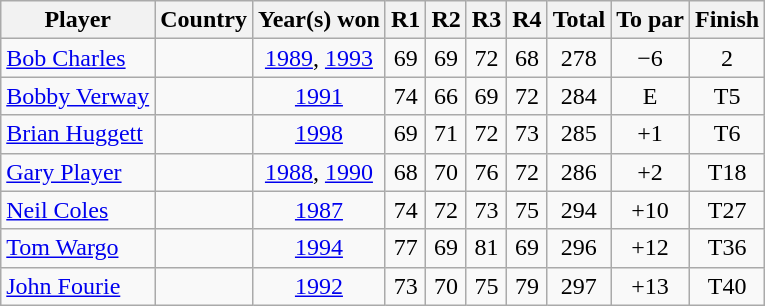<table class="wikitable" style="text-align:center">
<tr>
<th>Player</th>
<th>Country</th>
<th>Year(s) won</th>
<th>R1</th>
<th>R2</th>
<th>R3</th>
<th>R4</th>
<th>Total</th>
<th>To par</th>
<th>Finish</th>
</tr>
<tr>
<td align=left><a href='#'>Bob Charles</a></td>
<td align="left"></td>
<td><a href='#'>1989</a>, <a href='#'>1993</a></td>
<td>69</td>
<td>69</td>
<td>72</td>
<td>68</td>
<td>278</td>
<td>−6</td>
<td>2</td>
</tr>
<tr>
<td align=left><a href='#'>Bobby Verway</a></td>
<td align=left></td>
<td><a href='#'>1991</a></td>
<td>74</td>
<td>66</td>
<td>69</td>
<td>72</td>
<td>284</td>
<td>E</td>
<td>T5</td>
</tr>
<tr>
<td align=left><a href='#'>Brian Huggett</a></td>
<td align=left></td>
<td><a href='#'>1998</a></td>
<td>69</td>
<td>71</td>
<td>72</td>
<td>73</td>
<td>285</td>
<td>+1</td>
<td>T6</td>
</tr>
<tr>
<td align=left><a href='#'>Gary Player</a></td>
<td align=left></td>
<td><a href='#'>1988</a>, <a href='#'>1990</a></td>
<td>68</td>
<td>70</td>
<td>76</td>
<td>72</td>
<td>286</td>
<td>+2</td>
<td>T18</td>
</tr>
<tr>
<td align="left"><a href='#'>Neil Coles</a></td>
<td align="left"></td>
<td><a href='#'>1987</a></td>
<td>74</td>
<td>72</td>
<td>73</td>
<td>75</td>
<td>294</td>
<td>+10</td>
<td>T27</td>
</tr>
<tr>
<td align="left"><a href='#'>Tom Wargo</a></td>
<td align="left"></td>
<td><a href='#'>1994</a></td>
<td>77</td>
<td>69</td>
<td>81</td>
<td>69</td>
<td>296</td>
<td>+12</td>
<td>T36</td>
</tr>
<tr>
<td align="left"><a href='#'>John Fourie</a></td>
<td align=left></td>
<td><a href='#'>1992</a></td>
<td>73</td>
<td>70</td>
<td>75</td>
<td>79</td>
<td>297</td>
<td>+13</td>
<td>T40</td>
</tr>
</table>
